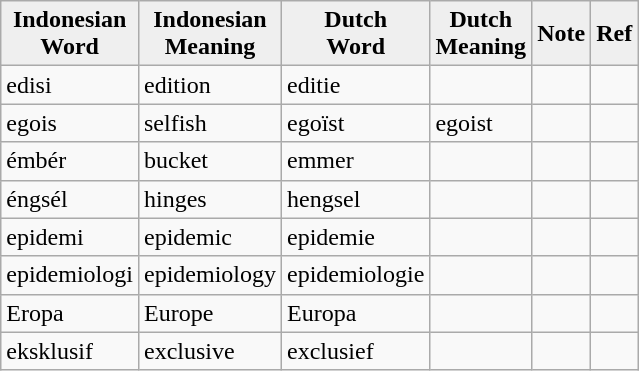<table class="wikitable">
<tr>
<th style="background:#efefef;">Indonesian <br>Word</th>
<th style="background:#efefef;">Indonesian <br>Meaning</th>
<th style="background:#efefef;">Dutch <br>Word</th>
<th style="background:#efefef;">Dutch <br>Meaning</th>
<th style="background:#efefef;">Note</th>
<th style="background:#efefef;">Ref</th>
</tr>
<tr>
<td>edisi</td>
<td>edition</td>
<td>editie</td>
<td></td>
<td></td>
<td></td>
</tr>
<tr>
<td>egois</td>
<td>selfish</td>
<td>egoïst</td>
<td>egoist</td>
<td></td>
<td></td>
</tr>
<tr>
<td>émbér</td>
<td>bucket</td>
<td>emmer</td>
<td></td>
<td></td>
<td></td>
</tr>
<tr>
<td>éngsél</td>
<td>hinges</td>
<td>hengsel</td>
<td></td>
<td></td>
<td></td>
</tr>
<tr>
<td>epidemi</td>
<td>epidemic</td>
<td>epidemie</td>
<td></td>
<td></td>
<td></td>
</tr>
<tr>
<td>epidemiologi</td>
<td>epidemiology</td>
<td>epidemiologie</td>
<td></td>
<td></td>
<td></td>
</tr>
<tr>
<td>Eropa</td>
<td>Europe</td>
<td>Europa</td>
<td></td>
<td></td>
<td></td>
</tr>
<tr>
<td>eksklusif</td>
<td>exclusive</td>
<td>exclusief</td>
<td></td>
<td></td>
<td></td>
</tr>
</table>
